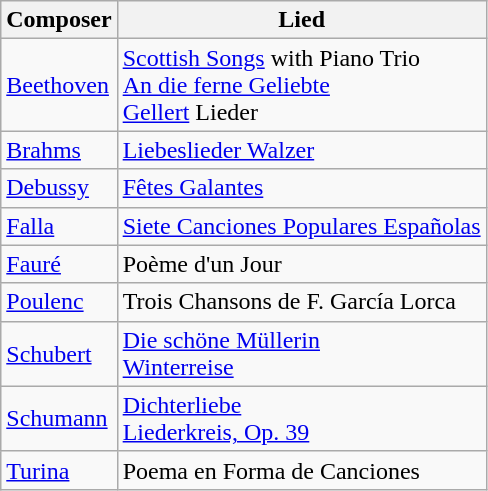<table class="wikitable">
<tr>
<th>Composer</th>
<th>Lied</th>
</tr>
<tr>
<td><a href='#'>Beethoven</a></td>
<td><a href='#'>Scottish Songs</a> with Piano Trio<br><a href='#'>An die ferne Geliebte</a><br><a href='#'>Gellert</a> Lieder</td>
</tr>
<tr>
<td><a href='#'>Brahms</a></td>
<td><a href='#'>Liebeslieder Walzer</a></td>
</tr>
<tr>
<td><a href='#'>Debussy</a></td>
<td><a href='#'>Fêtes Galantes</a></td>
</tr>
<tr>
<td><a href='#'>Falla</a></td>
<td><a href='#'>Siete Canciones Populares Españolas</a></td>
</tr>
<tr>
<td><a href='#'>Fauré</a></td>
<td>Poème d'un Jour</td>
</tr>
<tr>
<td><a href='#'>Poulenc</a></td>
<td>Trois Chansons de F. García Lorca</td>
</tr>
<tr>
<td><a href='#'>Schubert</a></td>
<td><a href='#'>Die schöne Müllerin</a><br><a href='#'>Winterreise</a></td>
</tr>
<tr>
<td><a href='#'>Schumann</a></td>
<td><a href='#'>Dichterliebe</a><br><a href='#'>Liederkreis, Op. 39</a></td>
</tr>
<tr>
<td><a href='#'>Turina</a></td>
<td>Poema en Forma de Canciones</td>
</tr>
</table>
